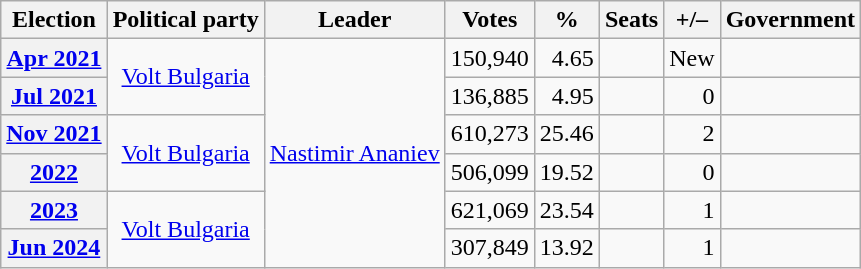<table class="wikitable" style="text-align: right;">
<tr>
<th>Election</th>
<th>Political party</th>
<th>Leader</th>
<th>Votes</th>
<th>%</th>
<th>Seats</th>
<th>+/–</th>
<th>Government</th>
</tr>
<tr>
<th><a href='#'>Apr 2021</a></th>
<td rowspan="2" align="center"><a href='#'>Volt Bulgaria</a><br></td>
<td rowspan=6><a href='#'>Nastimir Ananiev</a></td>
<td>150,940</td>
<td>4.65</td>
<td></td>
<td align="center">New</td>
<td></td>
</tr>
<tr>
<th><a href='#'>Jul 2021</a></th>
<td>136,885</td>
<td>4.95</td>
<td></td>
<td> 0</td>
<td></td>
</tr>
<tr>
<th><a href='#'>Nov 2021</a></th>
<td rowspan="2"  align="center"><a href='#'>Volt Bulgaria</a><br></td>
<td>610,273</td>
<td>25.46</td>
<td></td>
<td> 2</td>
<td></td>
</tr>
<tr>
<th><a href='#'>2022</a></th>
<td>506,099</td>
<td>19.52</td>
<td></td>
<td> 0</td>
<td></td>
</tr>
<tr>
<th><a href='#'>2023</a></th>
<td rowspan="2" align="center"><a href='#'>Volt Bulgaria</a><br></td>
<td>621,069</td>
<td>23.54</td>
<td></td>
<td> 1</td>
<td></td>
</tr>
<tr>
<th><a href='#'>Jun 2024</a></th>
<td>307,849</td>
<td>13.92</td>
<td></td>
<td> 1</td>
<td></td>
</tr>
</table>
